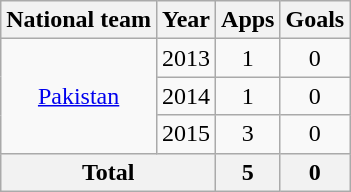<table class="wikitable" style="text-align:center">
<tr>
<th>National team</th>
<th>Year</th>
<th>Apps</th>
<th>Goals</th>
</tr>
<tr>
<td rowspan="3"><a href='#'>Pakistan</a></td>
<td>2013</td>
<td>1</td>
<td>0</td>
</tr>
<tr>
<td>2014</td>
<td>1</td>
<td>0</td>
</tr>
<tr>
<td>2015</td>
<td>3</td>
<td>0</td>
</tr>
<tr>
<th colspan="2">Total</th>
<th>5</th>
<th>0</th>
</tr>
</table>
